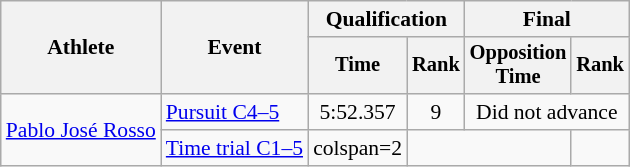<table class=wikitable style="font-size:90%">
<tr>
<th rowspan="2">Athlete</th>
<th rowspan="2">Event</th>
<th colspan="2">Qualification</th>
<th colspan="2">Final</th>
</tr>
<tr style="font-size:95%">
<th>Time</th>
<th>Rank</th>
<th>Opposition<br>Time</th>
<th>Rank</th>
</tr>
<tr align=center>
<td align=left rowspan=2><a href='#'>Pablo José Rosso</a></td>
<td align=left><a href='#'>Pursuit C4–5</a></td>
<td>5:52.357</td>
<td>9</td>
<td colspan=2>Did not advance</td>
</tr>
<tr align=center>
<td align=left><a href='#'>Time trial C1–5</a></td>
<td>colspan=2 </td>
<td colspan=2></td>
</tr>
</table>
